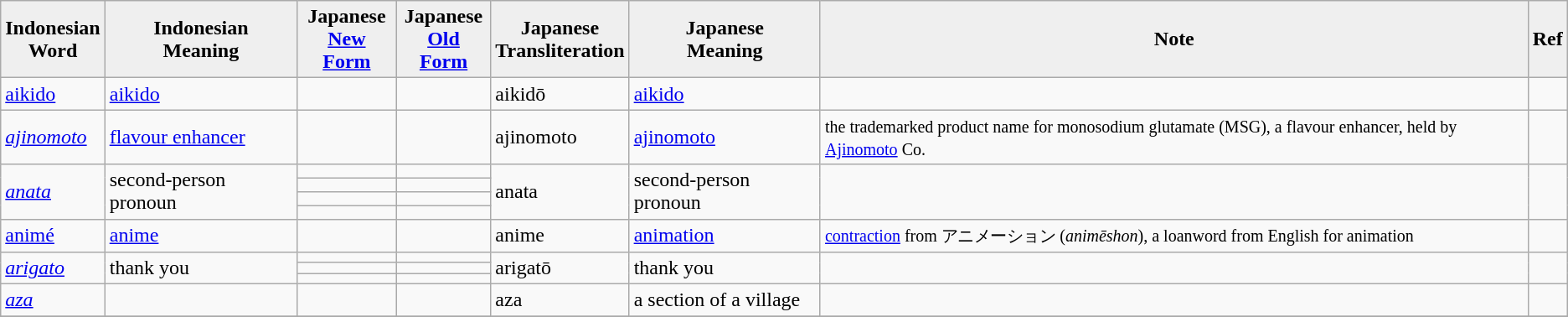<table class="wikitable">
<tr>
<th style="background:#efefef;">Indonesian <br>Word</th>
<th style="background:#efefef;">Indonesian <br>Meaning</th>
<th style="background:#efefef;">Japanese <br><a href='#'>New Form</a></th>
<th style="background:#efefef;">Japanese <br><a href='#'>Old Form</a></th>
<th style="background:#efefef;">Japanese <br>Transliteration</th>
<th style="background:#efefef;">Japanese <br>Meaning</th>
<th style="background:#efefef;">Note</th>
<th style="background:#efefef;">Ref</th>
</tr>
<tr>
<td><a href='#'>aikido</a></td>
<td><a href='#'>aikido</a></td>
<td></td>
<td></td>
<td>aikidō</td>
<td><a href='#'>aikido</a></td>
<td><small></small></td>
<td></td>
</tr>
<tr>
<td><em><a href='#'>ajinomoto</a></em></td>
<td><a href='#'>flavour enhancer</a></td>
<td></td>
<td></td>
<td>ajinomoto</td>
<td><a href='#'>ajinomoto</a></td>
<td><small>the trademarked product name for monosodium glutamate (MSG), a flavour enhancer, held by <a href='#'>Ajinomoto</a> Co.</small></td>
<td></td>
</tr>
<tr>
<td rowspan="4"><em><a href='#'>anata</a></em></td>
<td rowspan="4">second-person pronoun</td>
<td></td>
<td></td>
<td rowspan="4">anata</td>
<td rowspan="4">second-person pronoun</td>
<td rowspan="4"></td>
<td rowspan="4"></td>
</tr>
<tr>
<td></td>
<td></td>
</tr>
<tr>
<td></td>
<td></td>
</tr>
<tr>
<td></td>
<td></td>
</tr>
<tr>
<td><a href='#'>animé</a></td>
<td><a href='#'>anime</a></td>
<td></td>
<td></td>
<td>anime</td>
<td><a href='#'>animation</a></td>
<td><small><a href='#'>contraction</a> from アニメーション (<em>animēshon</em>), a loanword from English for animation</small></td>
<td></td>
</tr>
<tr>
<td rowspan="3"><em><a href='#'>arigato</a></em></td>
<td rowspan="3">thank you</td>
<td></td>
<td></td>
<td rowspan="3">arigatō</td>
<td rowspan="3">thank you</td>
<td rowspan="3"></td>
<td rowspan="3"></td>
</tr>
<tr>
<td></td>
<td></td>
</tr>
<tr>
<td></td>
<td></td>
</tr>
<tr>
<td><em><a href='#'>aza</a></em></td>
<td></td>
<td></td>
<td></td>
<td>aza</td>
<td>a section of a village</td>
<td></td>
<td></td>
</tr>
<tr>
</tr>
</table>
